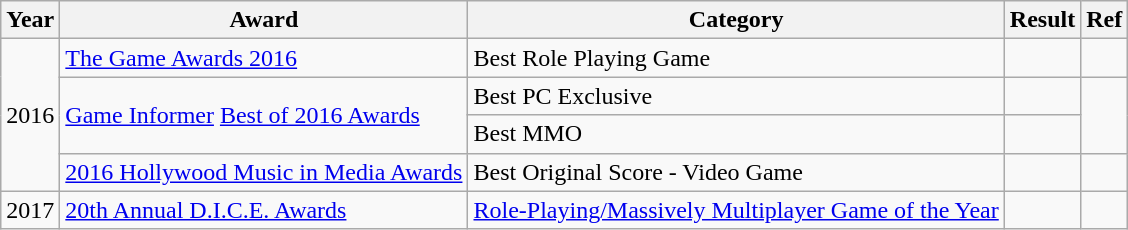<table class="wikitable sortable">
<tr>
<th>Year</th>
<th>Award</th>
<th>Category</th>
<th>Result</th>
<th>Ref</th>
</tr>
<tr>
<td rowspan="4" style="text-align:center;">2016</td>
<td rowspan="1"><a href='#'>The Game Awards 2016</a></td>
<td>Best Role Playing Game</td>
<td></td>
<td rowspan="1"></td>
</tr>
<tr>
<td rowspan="2"><a href='#'>Game Informer</a> <a href='#'>Best of 2016 Awards</a></td>
<td>Best PC Exclusive</td>
<td></td>
<td rowspan="2"></td>
</tr>
<tr>
<td>Best MMO</td>
<td></td>
</tr>
<tr>
<td rowspan="1"><a href='#'>2016 Hollywood Music in Media Awards</a></td>
<td>Best Original Score - Video Game</td>
<td></td>
<td></td>
</tr>
<tr>
<td style="text-align:center;">2017</td>
<td><a href='#'>20th Annual D.I.C.E. Awards</a></td>
<td><a href='#'>Role-Playing/Massively Multiplayer Game of the Year</a></td>
<td></td>
<td></td>
</tr>
</table>
